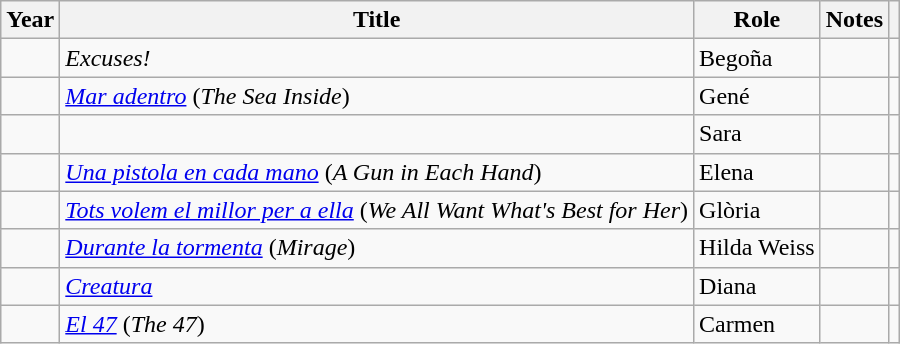<table class="wikitable sortable">
<tr>
<th>Year</th>
<th>Title</th>
<th>Role</th>
<th class = "unsortable">Notes</th>
<th class = "unsortable"></th>
</tr>
<tr>
<td></td>
<td><em>Excuses!</em></td>
<td>Begoña</td>
<td></td>
<td></td>
</tr>
<tr>
<td></td>
<td><em><a href='#'>Mar adentro</a></em> (<em>The Sea Inside</em>)</td>
<td>Gené</td>
<td></td>
<td></td>
</tr>
<tr>
<td></td>
<td><em></em></td>
<td>Sara</td>
<td></td>
<td></td>
</tr>
<tr>
<td></td>
<td><em><a href='#'>Una pistola en cada mano</a></em> (<em>A Gun in Each Hand</em>)</td>
<td>Elena</td>
<td></td>
<td></td>
</tr>
<tr>
<td></td>
<td><em><a href='#'>Tots volem el millor per a ella</a></em> (<em>We All Want What's Best for Her</em>)</td>
<td>Glòria</td>
<td></td>
<td></td>
</tr>
<tr>
<td></td>
<td><em><a href='#'>Durante la tormenta</a></em> (<em>Mirage</em>)</td>
<td>Hilda Weiss</td>
<td></td>
<td></td>
</tr>
<tr>
<td></td>
<td><em><a href='#'>Creatura</a></em></td>
<td>Diana</td>
<td></td>
<td></td>
</tr>
<tr>
<td></td>
<td><em><a href='#'>El 47</a></em> (<em>The 47</em>)</td>
<td>Carmen</td>
<td></td>
<td></td>
</tr>
</table>
